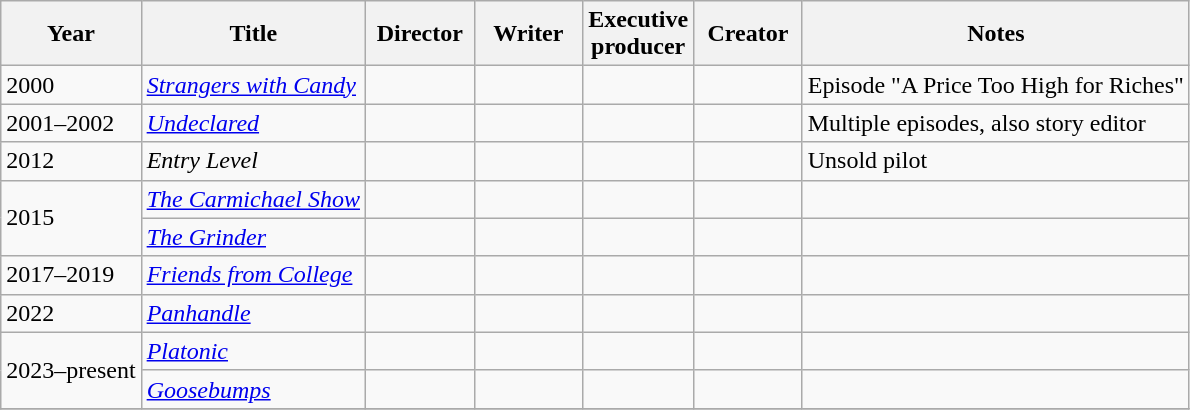<table class="wikitable">
<tr>
<th>Year</th>
<th>Title</th>
<th width="65">Director</th>
<th width="65">Writer</th>
<th width="65">Executive<br>producer</th>
<th width="65">Creator</th>
<th>Notes</th>
</tr>
<tr>
<td>2000</td>
<td><em><a href='#'>Strangers with Candy</a></em></td>
<td></td>
<td></td>
<td></td>
<td></td>
<td>Episode "A Price Too High for Riches"</td>
</tr>
<tr>
<td>2001–2002</td>
<td><em><a href='#'>Undeclared</a></em></td>
<td></td>
<td></td>
<td></td>
<td></td>
<td>Multiple episodes, also story editor</td>
</tr>
<tr>
<td>2012</td>
<td><em>Entry Level</em></td>
<td></td>
<td></td>
<td></td>
<td></td>
<td>Unsold pilot</td>
</tr>
<tr>
<td rowspan=2>2015</td>
<td><em><a href='#'>The Carmichael Show</a></em></td>
<td></td>
<td></td>
<td></td>
<td></td>
<td></td>
</tr>
<tr>
<td><em><a href='#'>The Grinder</a></em></td>
<td></td>
<td></td>
<td></td>
<td></td>
<td></td>
</tr>
<tr>
<td>2017–2019</td>
<td><em><a href='#'>Friends from College</a></em></td>
<td></td>
<td></td>
<td></td>
<td></td>
<td></td>
</tr>
<tr>
<td>2022</td>
<td><em><a href='#'>Panhandle</a></em></td>
<td></td>
<td></td>
<td></td>
<td></td>
<td></td>
</tr>
<tr>
<td rowspan=2>2023–present</td>
<td><em><a href='#'>Platonic</a></em></td>
<td></td>
<td></td>
<td></td>
<td></td>
<td></td>
</tr>
<tr>
<td><em><a href='#'>Goosebumps</a></em></td>
<td></td>
<td></td>
<td></td>
<td></td>
<td></td>
</tr>
<tr>
</tr>
</table>
